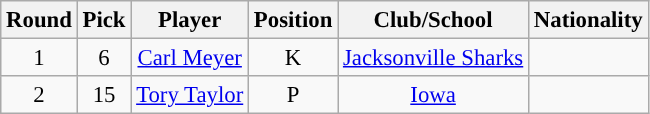<table class="wikitable" style="font-size: 95%;">
<tr>
<th scope="col">Round</th>
<th scope="col">Pick</th>
<th scope="col">Player</th>
<th scope="col">Position</th>
<th scope="col">Club/School</th>
<th scope="col">Nationality</th>
</tr>
<tr align="center">
<td align=center>1</td>
<td>6</td>
<td><a href='#'>Carl Meyer</a></td>
<td>K</td>
<td><a href='#'>Jacksonville Sharks</a></td>
<td></td>
</tr>
<tr align="center">
<td align=center>2</td>
<td>15</td>
<td><a href='#'>Tory Taylor</a></td>
<td>P</td>
<td><a href='#'>Iowa</a></td>
<td></td>
</tr>
</table>
